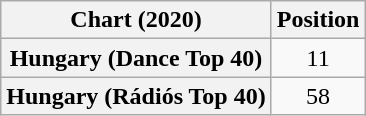<table class="wikitable sortable plainrowheaders" style="text-align:center">
<tr>
<th scope="col">Chart (2020)</th>
<th scope="col">Position</th>
</tr>
<tr>
<th scope="row">Hungary (Dance Top 40)</th>
<td>11</td>
</tr>
<tr>
<th scope="row">Hungary (Rádiós Top 40)</th>
<td>58</td>
</tr>
</table>
